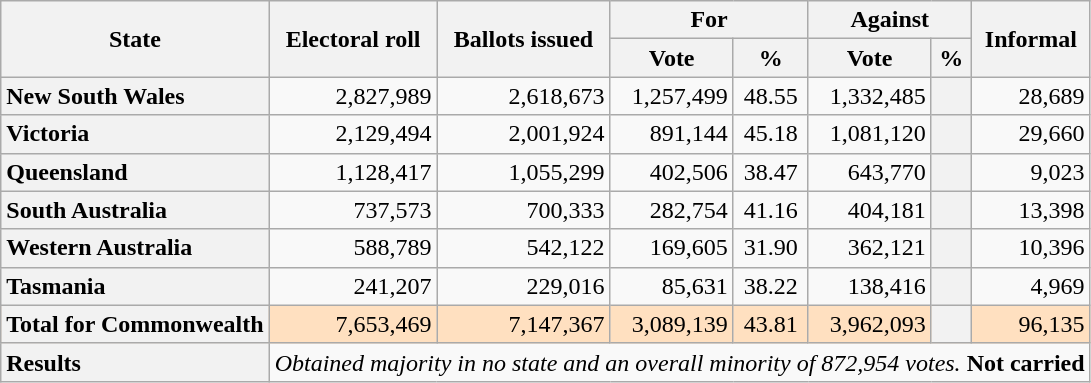<table class="wikitable">
<tr align=center>
<th rowspan="2">State</th>
<th rowspan="2">Electoral roll</th>
<th rowspan="2">Ballots issued</th>
<th align=center colspan="2">For</th>
<th align=center colspan="2">Against</th>
<th align=center rowspan="2">Informal</th>
</tr>
<tr>
<th align=center>Vote</th>
<th align=center>%</th>
<th align=center>Vote</th>
<th align=center>%</th>
</tr>
<tr align="right">
<th style="text-align:left;">New South Wales</th>
<td>2,827,989</td>
<td>2,618,673</td>
<td>1,257,499</td>
<td align="center">48.55</td>
<td>1,332,485</td>
<th></th>
<td>28,689</td>
</tr>
<tr align="right">
<th style="text-align:left;">Victoria</th>
<td>2,129,494</td>
<td>2,001,924</td>
<td>891,144</td>
<td align="center">45.18</td>
<td>1,081,120</td>
<th></th>
<td>29,660</td>
</tr>
<tr align="right">
<th style="text-align:left;">Queensland</th>
<td>1,128,417</td>
<td>1,055,299</td>
<td>402,506</td>
<td align="center">38.47</td>
<td>643,770</td>
<th></th>
<td>9,023</td>
</tr>
<tr align="right">
<th style="text-align:left;">South Australia</th>
<td>737,573</td>
<td>700,333</td>
<td>282,754</td>
<td align="center">41.16</td>
<td>404,181</td>
<th></th>
<td>13,398</td>
</tr>
<tr align="right">
<th style="text-align:left;">Western Australia</th>
<td>588,789</td>
<td>542,122</td>
<td>169,605</td>
<td align="center">31.90</td>
<td>362,121</td>
<th></th>
<td>10,396</td>
</tr>
<tr align="right">
<th style="text-align:left;">Tasmania</th>
<td>241,207</td>
<td>229,016</td>
<td>85,631</td>
<td align="center">38.22</td>
<td>138,416</td>
<th></th>
<td>4,969</td>
</tr>
<tr bgcolor="#FFE0C0" align="right">
<th style="text-align:left">Total for Commonwealth</th>
<td>7,653,469</td>
<td>7,147,367</td>
<td>3,089,139</td>
<td align="center">43.81</td>
<td>3,962,093</td>
<th></th>
<td>96,135</td>
</tr>
<tr>
<th style="text-align:left;">Results</th>
<td colSpan="8"><em>Obtained majority in no state and an overall minority of 872,954 votes.</em> <strong>Not carried</strong></td>
</tr>
</table>
